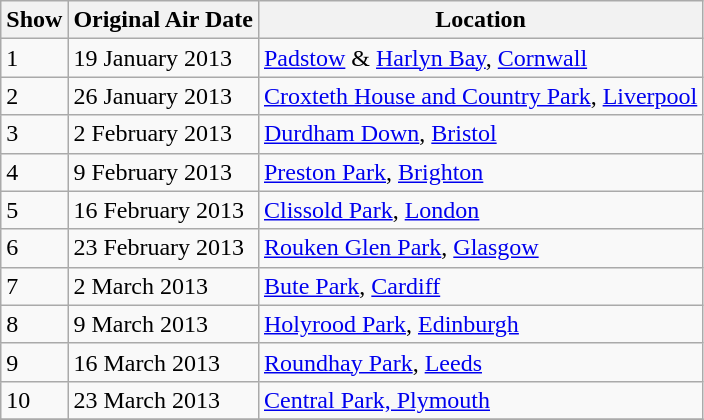<table class="wikitable">
<tr>
<th>Show</th>
<th>Original Air Date</th>
<th>Location</th>
</tr>
<tr>
<td>1</td>
<td>19 January 2013</td>
<td><a href='#'>Padstow</a> & <a href='#'>Harlyn Bay</a>, <a href='#'>Cornwall</a></td>
</tr>
<tr>
<td>2</td>
<td>26 January 2013</td>
<td><a href='#'>Croxteth House and Country Park</a>, <a href='#'>Liverpool</a></td>
</tr>
<tr>
<td>3</td>
<td>2 February 2013</td>
<td><a href='#'>Durdham Down</a>, <a href='#'>Bristol</a></td>
</tr>
<tr>
<td>4</td>
<td>9 February 2013</td>
<td><a href='#'>Preston Park</a>, <a href='#'>Brighton</a></td>
</tr>
<tr>
<td>5</td>
<td>16 February 2013</td>
<td><a href='#'>Clissold Park</a>, <a href='#'>London</a></td>
</tr>
<tr>
<td>6</td>
<td>23 February 2013</td>
<td><a href='#'>Rouken Glen Park</a>, <a href='#'>Glasgow</a></td>
</tr>
<tr>
<td>7</td>
<td>2 March 2013</td>
<td><a href='#'>Bute Park</a>, <a href='#'>Cardiff</a></td>
</tr>
<tr>
<td>8</td>
<td>9 March 2013</td>
<td><a href='#'>Holyrood Park</a>, <a href='#'>Edinburgh</a></td>
</tr>
<tr>
<td>9</td>
<td>16 March 2013</td>
<td><a href='#'>Roundhay Park</a>, <a href='#'>Leeds</a></td>
</tr>
<tr>
<td>10</td>
<td>23 March 2013</td>
<td><a href='#'>Central Park, Plymouth</a></td>
</tr>
<tr>
</tr>
</table>
